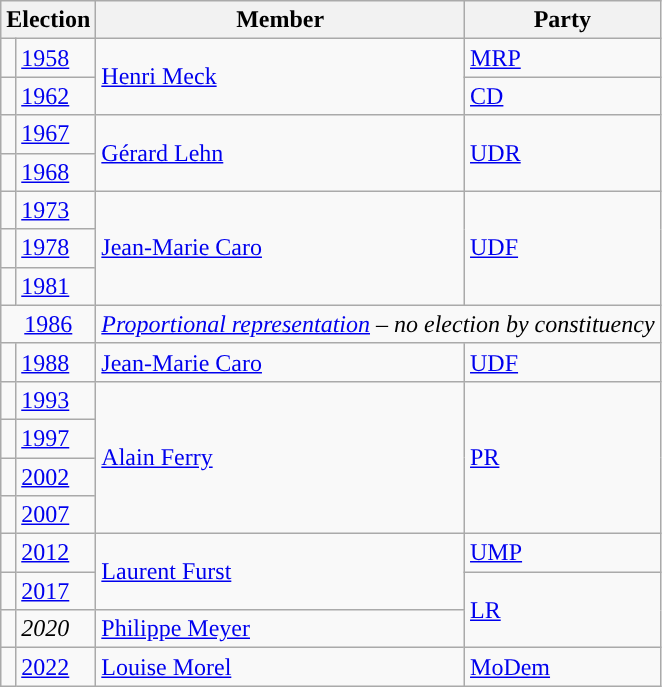<table class="wikitable">
<tr>
<th colspan="2">Election</th>
<th>Member</th>
<th>Party</th>
</tr>
<tr>
<td style="background-color: "></td>
<td><a href='#'>1958</a></td>
<td rowspan="2"><a href='#'>Henri Meck</a></td>
<td><a href='#'>MRP</a></td>
</tr>
<tr>
<td style="background-color: "></td>
<td><a href='#'>1962</a></td>
<td><a href='#'>CD</a></td>
</tr>
<tr>
<td style="background-color: "></td>
<td><a href='#'>1967</a></td>
<td rowspan="2"><a href='#'>Gérard Lehn</a></td>
<td rowspan="2"><a href='#'>UDR</a></td>
</tr>
<tr>
<td style="background-color: "></td>
<td><a href='#'>1968</a></td>
</tr>
<tr>
<td style="background-color: "></td>
<td><a href='#'>1973</a></td>
<td rowspan="3"><a href='#'>Jean-Marie Caro</a></td>
<td rowspan="3"><a href='#'>UDF</a></td>
</tr>
<tr>
<td style="background-color: "></td>
<td><a href='#'>1978</a></td>
</tr>
<tr>
<td style="background-color: "></td>
<td><a href='#'>1981</a></td>
</tr>
<tr>
<td colspan="2" align="center"><a href='#'>1986</a></td>
<td colspan="2"><em><a href='#'>Proportional representation</a> – no election by constituency</em></td>
</tr>
<tr>
<td style="background-color: "></td>
<td><a href='#'>1988</a></td>
<td><a href='#'>Jean-Marie Caro</a></td>
<td><a href='#'>UDF</a></td>
</tr>
<tr>
<td style="background-color: "></td>
<td><a href='#'>1993</a></td>
<td rowspan="4"><a href='#'>Alain Ferry</a></td>
<td rowspan="4"><a href='#'>PR</a></td>
</tr>
<tr>
<td style="background-color: "></td>
<td><a href='#'>1997</a></td>
</tr>
<tr>
<td style="background-color: "></td>
<td><a href='#'>2002</a></td>
</tr>
<tr>
<td style="background-color: "></td>
<td><a href='#'>2007</a></td>
</tr>
<tr>
<td style="background-color: "></td>
<td><a href='#'>2012</a></td>
<td rowspan="2"><a href='#'>Laurent Furst</a></td>
<td><a href='#'>UMP</a></td>
</tr>
<tr>
<td style="background-color: "></td>
<td><a href='#'>2017</a></td>
<td rowspan="2"><a href='#'>LR</a></td>
</tr>
<tr>
<td style="background-color: "></td>
<td><em>2020</em></td>
<td><a href='#'>Philippe Meyer</a></td>
</tr>
<tr>
<td style="background-color: "></td>
<td><a href='#'>2022</a></td>
<td><a href='#'>Louise Morel</a></td>
<td><a href='#'>MoDem</a></td>
</tr>
</table>
